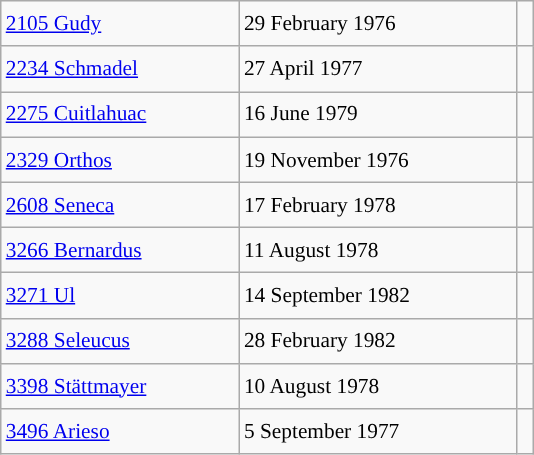<table class="wikitable" style="font-size: 89%; float: left; width: 25em; margin-right: 1em; line-height: 1.65em !important; height: 270px;">
<tr>
<td><a href='#'>2105 Gudy</a></td>
<td>29 February 1976</td>
<td></td>
</tr>
<tr>
<td><a href='#'>2234 Schmadel</a></td>
<td>27 April 1977</td>
<td></td>
</tr>
<tr>
<td><a href='#'>2275 Cuitlahuac</a></td>
<td>16 June 1979</td>
<td></td>
</tr>
<tr>
<td><a href='#'>2329 Orthos</a></td>
<td>19 November 1976</td>
<td></td>
</tr>
<tr>
<td><a href='#'>2608 Seneca</a></td>
<td>17 February 1978</td>
<td></td>
</tr>
<tr>
<td><a href='#'>3266 Bernardus</a></td>
<td>11 August 1978</td>
<td></td>
</tr>
<tr>
<td><a href='#'>3271 Ul</a></td>
<td>14 September 1982</td>
<td></td>
</tr>
<tr>
<td><a href='#'>3288 Seleucus</a></td>
<td>28 February 1982</td>
<td></td>
</tr>
<tr>
<td><a href='#'>3398 Stättmayer</a></td>
<td>10 August 1978</td>
<td></td>
</tr>
<tr>
<td><a href='#'>3496 Arieso</a></td>
<td>5 September 1977</td>
<td></td>
</tr>
</table>
